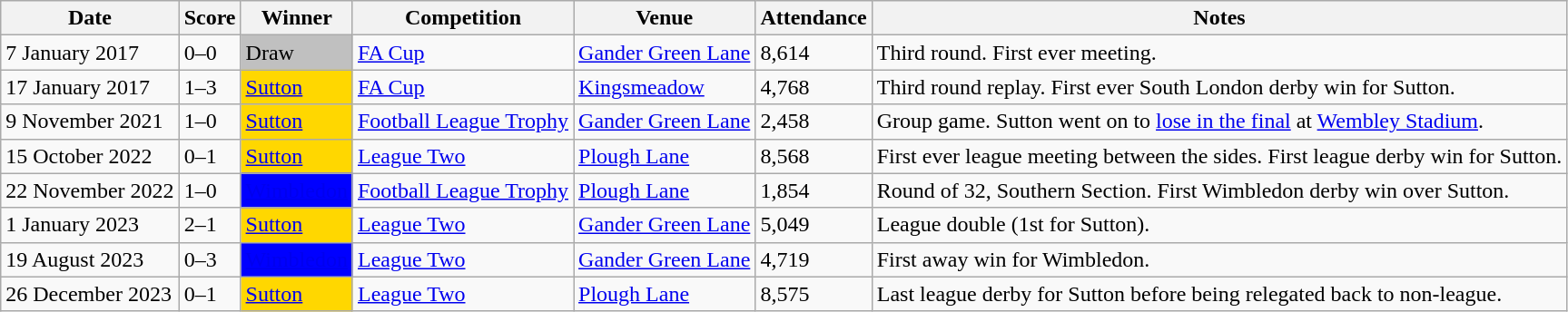<table class="wikitable sortable">
<tr>
<th>Date</th>
<th>Score</th>
<th>Winner</th>
<th>Competition</th>
<th>Venue</th>
<th>Attendance</th>
<th class="unsortable">Notes</th>
</tr>
<tr>
<td>7 January 2017</td>
<td>0–0</td>
<td style="background:silver">Draw</td>
<td><a href='#'>FA Cup</a></td>
<td><a href='#'>Gander Green Lane</a></td>
<td>8,614</td>
<td>Third round. First ever meeting.</td>
</tr>
<tr>
<td>17 January 2017</td>
<td>1–3</td>
<td style="background:#FFD700"><a href='#'><span>Sutton</span></a></td>
<td><a href='#'>FA Cup</a></td>
<td><a href='#'>Kingsmeadow</a></td>
<td>4,768</td>
<td>Third round replay. First ever South London derby win for Sutton.</td>
</tr>
<tr>
<td>9 November 2021</td>
<td>1–0</td>
<td style="background:#FFD700"><a href='#'><span>Sutton</span></a></td>
<td><a href='#'>Football League Trophy</a></td>
<td><a href='#'>Gander Green Lane</a></td>
<td>2,458</td>
<td>Group game. Sutton went on to <a href='#'>lose in the final</a> at <a href='#'>Wembley Stadium</a>.</td>
</tr>
<tr>
<td>15 October 2022</td>
<td>0–1</td>
<td style="background:#FFD700"><a href='#'><span>Sutton</span></a></td>
<td><a href='#'>League Two</a></td>
<td><a href='#'>Plough Lane</a></td>
<td>8,568</td>
<td>First ever league meeting between the sides. First league derby win for Sutton.</td>
</tr>
<tr>
<td>22 November 2022</td>
<td>1–0</td>
<td style="background:#0000ff"><a href='#'><span>Wimbledon</span></a></td>
<td><a href='#'>Football League Trophy</a></td>
<td><a href='#'>Plough Lane</a></td>
<td>1,854</td>
<td>Round of 32, Southern Section. First Wimbledon derby win over Sutton.</td>
</tr>
<tr>
<td>1 January 2023</td>
<td>2–1</td>
<td style="background:#FFD700"><a href='#'><span>Sutton</span></a></td>
<td><a href='#'>League Two</a></td>
<td><a href='#'>Gander Green Lane</a></td>
<td>5,049</td>
<td>League double (1st for Sutton).</td>
</tr>
<tr>
<td>19 August 2023</td>
<td>0–3</td>
<td style="background:#0000ff"><a href='#'><span>Wimbledon</span></a></td>
<td><a href='#'>League Two</a></td>
<td><a href='#'>Gander Green Lane</a></td>
<td>4,719</td>
<td>First away win for Wimbledon.</td>
</tr>
<tr>
<td>26 December 2023</td>
<td>0–1</td>
<td style="background:#FFD700"><a href='#'><span>Sutton</span></a></td>
<td><a href='#'>League Two</a></td>
<td><a href='#'>Plough Lane</a></td>
<td>8,575</td>
<td>Last league derby for Sutton before being relegated back to non-league.</td>
</tr>
</table>
